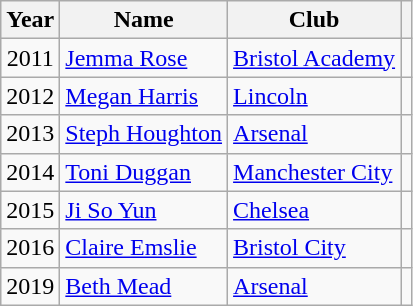<table class="wikitable sortable">
<tr>
<th scope=col>Year</th>
<th scope=col>Name</th>
<th scope=col>Club</th>
<th scope=col class=unsortable></th>
</tr>
<tr>
<td align="center">2011</td>
<td><a href='#'>Jemma Rose</a></td>
<td><a href='#'>Bristol Academy</a></td>
<td align="center"></td>
</tr>
<tr>
<td align="center">2012</td>
<td><a href='#'>Megan Harris</a></td>
<td><a href='#'>Lincoln</a></td>
<td align="center"></td>
</tr>
<tr>
<td align="center">2013</td>
<td><a href='#'>Steph Houghton</a></td>
<td><a href='#'>Arsenal</a></td>
<td align="center"></td>
</tr>
<tr>
<td align="center">2014</td>
<td><a href='#'>Toni Duggan</a></td>
<td><a href='#'>Manchester City</a></td>
<td align="center"></td>
</tr>
<tr>
<td align="center">2015</td>
<td><a href='#'>Ji So Yun</a></td>
<td><a href='#'>Chelsea</a></td>
<td align="center"></td>
</tr>
<tr>
<td align="center">2016</td>
<td><a href='#'>Claire Emslie</a></td>
<td><a href='#'>Bristol City</a></td>
<td align="center"></td>
</tr>
<tr>
<td align="center">2019</td>
<td><a href='#'>Beth Mead</a></td>
<td><a href='#'>Arsenal</a></td>
<td align="center"></td>
</tr>
</table>
